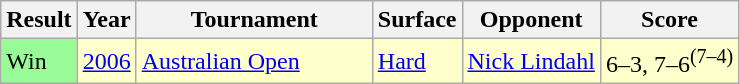<table class="sortable wikitable">
<tr>
<th>Result</th>
<th>Year</th>
<th width=150>Tournament</th>
<th>Surface</th>
<th>Opponent</th>
<th class=unsortable>Score</th>
</tr>
<tr style="background:#ffc;">
<td bgcolor=98FB98>Win</td>
<td><a href='#'>2006</a></td>
<td><a href='#'>Australian Open</a></td>
<td><a href='#'>Hard</a></td>
<td> <a href='#'>Nick Lindahl</a></td>
<td>6–3, 7–6<sup>(7–4)</sup></td>
</tr>
</table>
